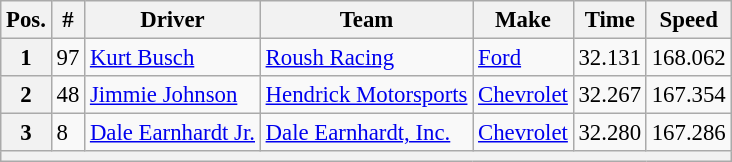<table class="wikitable" style="font-size:95%">
<tr>
<th>Pos.</th>
<th>#</th>
<th>Driver</th>
<th>Team</th>
<th>Make</th>
<th>Time</th>
<th>Speed</th>
</tr>
<tr>
<th>1</th>
<td>97</td>
<td><a href='#'>Kurt Busch</a></td>
<td><a href='#'>Roush Racing</a></td>
<td><a href='#'>Ford</a></td>
<td>32.131</td>
<td>168.062</td>
</tr>
<tr>
<th>2</th>
<td>48</td>
<td><a href='#'>Jimmie Johnson</a></td>
<td><a href='#'>Hendrick Motorsports</a></td>
<td><a href='#'>Chevrolet</a></td>
<td>32.267</td>
<td>167.354</td>
</tr>
<tr>
<th>3</th>
<td>8</td>
<td><a href='#'>Dale Earnhardt Jr.</a></td>
<td><a href='#'>Dale Earnhardt, Inc.</a></td>
<td><a href='#'>Chevrolet</a></td>
<td>32.280</td>
<td>167.286</td>
</tr>
<tr>
<th colspan="7"></th>
</tr>
</table>
